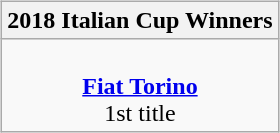<table style="width:100%;">
<tr>
<td valign=top align=right width=33%><br>













</td>
<td style="vertical-align:top; align:center; width:33%;"><br><table style="width:100%;">
<tr>
<td style="width=50%;"></td>
<td></td>
<td style="width=50%;"></td>
</tr>
</table>
<br> 

<div></div><table class="wikitable" style="text-align:center; margin:1em auto;">
<tr>
<th>2018 Italian Cup Winners</th>
</tr>
<tr>
<td><br>  <strong><a href='#'>Fiat Torino</a></strong><br>1st title</td>
</tr>
</table>
</td>
<td style="vertical-align:top; align:left; width:33%;"><br>













</td>
</tr>
</table>
